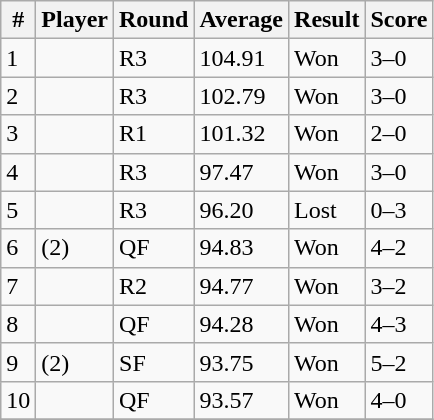<table class ="wikitable sortable">
<tr>
<th>#</th>
<th>Player</th>
<th>Round</th>
<th>Average</th>
<th>Result</th>
<th>Score</th>
</tr>
<tr>
<td>1</td>
<td></td>
<td>R3</td>
<td>104.91</td>
<td>Won</td>
<td>3–0</td>
</tr>
<tr>
<td>2</td>
<td></td>
<td>R3</td>
<td>102.79</td>
<td>Won</td>
<td>3–0</td>
</tr>
<tr>
<td>3</td>
<td></td>
<td>R1</td>
<td>101.32</td>
<td>Won</td>
<td>2–0</td>
</tr>
<tr>
<td>4</td>
<td></td>
<td>R3</td>
<td>97.47</td>
<td>Won</td>
<td>3–0</td>
</tr>
<tr>
<td>5</td>
<td></td>
<td>R3</td>
<td>96.20</td>
<td>Lost</td>
<td>0–3</td>
</tr>
<tr>
<td>6</td>
<td> (2)</td>
<td>QF</td>
<td>94.83</td>
<td>Won</td>
<td>4–2</td>
</tr>
<tr>
<td>7</td>
<td></td>
<td>R2</td>
<td>94.77</td>
<td>Won</td>
<td>3–2</td>
</tr>
<tr>
<td>8</td>
<td></td>
<td>QF</td>
<td>94.28</td>
<td>Won</td>
<td>4–3</td>
</tr>
<tr>
<td>9</td>
<td> (2)</td>
<td>SF</td>
<td>93.75</td>
<td>Won</td>
<td>5–2</td>
</tr>
<tr>
<td>10</td>
<td></td>
<td>QF</td>
<td>93.57</td>
<td>Won</td>
<td>4–0</td>
</tr>
<tr>
</tr>
</table>
